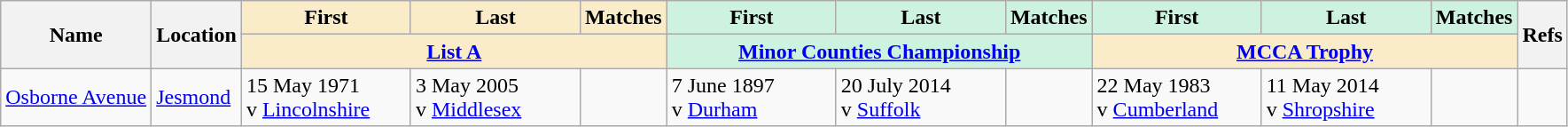<table class="wikitable sortable">
<tr>
<th rowspan="2">Name</th>
<th rowspan="2">Location</th>
<th width="120" class="unsortable" style="background:#faecc8">First</th>
<th width="120" class="unsortable" style="background:#faecc8">Last</th>
<th style="background:#faecc8">Matches</th>
<th width="120" class="unsortable" style="background:#cef2e0">First</th>
<th width="120" class="unsortable" style="background:#cef2e0">Last</th>
<th style="background:#cef2e0">Matches</th>
<th width="120" class="unsortable" style="background:#cef2e0">First</th>
<th width="120" class="unsortable" style="background:#cef2e0">Last</th>
<th style="background:#cef2e0">Matches</th>
<th rowspan="2" class="unsortable">Refs</th>
</tr>
<tr class="unsortable">
<th colspan="3" style="background:#faecc8"><a href='#'>List A</a></th>
<th colspan="3" style="background:#cef2e0"><a href='#'>Minor Counties Championship</a></th>
<th colspan="3" style="background:#faecc8"><a href='#'>MCCA Trophy</a></th>
</tr>
<tr>
<td><a href='#'>Osborne Avenue</a><br></td>
<td><a href='#'>Jesmond</a></td>
<td>15 May 1971<br>v <a href='#'>Lincolnshire</a></td>
<td>3 May 2005<br>v <a href='#'>Middlesex</a></td>
<td></td>
<td>7 June 1897<br>v <a href='#'>Durham</a></td>
<td>20 July 2014<br>v <a href='#'>Suffolk</a></td>
<td></td>
<td>22 May 1983<br>v <a href='#'>Cumberland</a></td>
<td>11 May 2014<br>v <a href='#'>Shropshire</a></td>
<td></td>
<td></td>
</tr>
</table>
